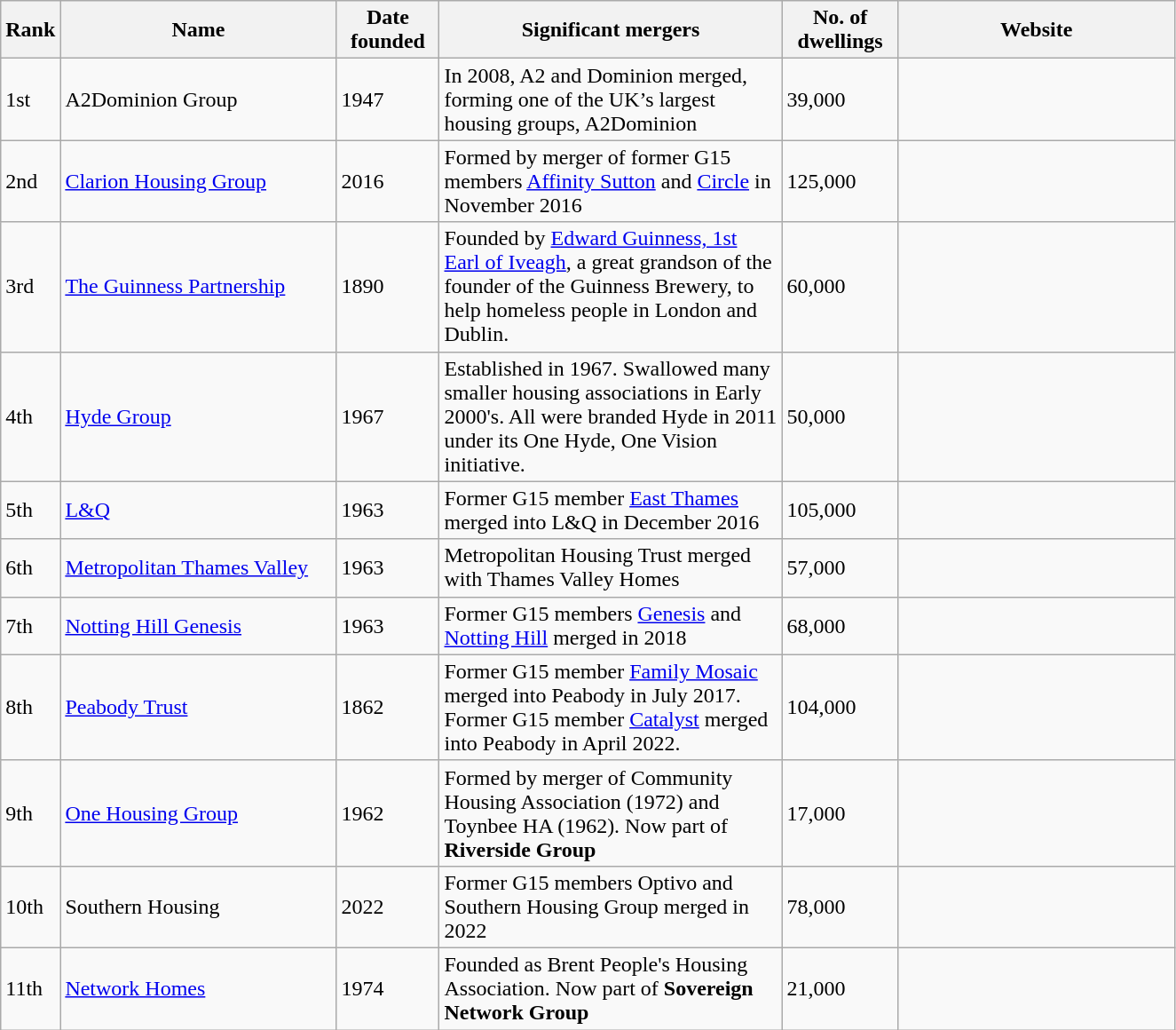<table class="wikitable">
<tr>
<th width="10">Rank</th>
<th width="200">Name</th>
<th width="70">Date founded</th>
<th width="250">Significant mergers</th>
<th width="80">No. of dwellings</th>
<th width="200">Website</th>
</tr>
<tr>
<td>1st</td>
<td>A2Dominion Group</td>
<td>1947</td>
<td>In 2008, A2 and Dominion merged, forming one of the UK’s largest housing groups, A2Dominion</td>
<td>39,000</td>
<td></td>
</tr>
<tr>
<td>2nd</td>
<td><a href='#'>Clarion Housing Group</a></td>
<td>2016</td>
<td>Formed by merger of former G15 members <a href='#'>Affinity Sutton</a> and <a href='#'>Circle</a> in November 2016</td>
<td>125,000</td>
<td></td>
</tr>
<tr>
<td>3rd</td>
<td><a href='#'>The Guinness Partnership</a></td>
<td>1890</td>
<td>Founded by <a href='#'>Edward Guinness, 1st Earl of Iveagh</a>, a great grandson of the founder of the Guinness Brewery, to help homeless people in London and Dublin.</td>
<td>60,000</td>
<td></td>
</tr>
<tr>
<td>4th</td>
<td><a href='#'>Hyde Group</a></td>
<td>1967</td>
<td>Established in 1967. Swallowed many smaller housing associations in Early 2000's. All were branded Hyde in 2011 under its One Hyde, One Vision initiative.</td>
<td>50,000</td>
<td></td>
</tr>
<tr>
<td>5th</td>
<td><a href='#'>L&Q</a></td>
<td>1963</td>
<td>Former G15 member <a href='#'>East Thames</a> merged into L&Q in December 2016</td>
<td>105,000</td>
<td></td>
</tr>
<tr>
<td>6th</td>
<td><a href='#'>Metropolitan Thames Valley</a></td>
<td>1963</td>
<td>Metropolitan Housing Trust merged with Thames Valley Homes</td>
<td>57,000</td>
<td></td>
</tr>
<tr>
<td>7th</td>
<td><a href='#'>Notting Hill Genesis</a></td>
<td>1963</td>
<td>Former G15 members <a href='#'>Genesis</a> and <a href='#'>Notting Hill</a> merged in 2018</td>
<td>68,000</td>
<td></td>
</tr>
<tr>
<td>8th</td>
<td><a href='#'>Peabody Trust</a></td>
<td>1862</td>
<td>Former G15 member <a href='#'>Family Mosaic</a> merged into Peabody in July 2017. Former G15 member <a href='#'>Catalyst</a> merged into Peabody in April 2022.</td>
<td>104,000</td>
<td></td>
</tr>
<tr>
<td>9th</td>
<td><a href='#'>One Housing Group</a></td>
<td>1962</td>
<td>Formed by merger of Community Housing Association (1972) and Toynbee HA (1962). Now part of <strong>Riverside Group</strong></td>
<td>17,000</td>
<td></td>
</tr>
<tr>
<td>10th</td>
<td>Southern Housing</td>
<td>2022</td>
<td>Former G15 members Optivo and Southern Housing Group merged in 2022</td>
<td>78,000</td>
<td></td>
</tr>
<tr>
<td>11th</td>
<td><a href='#'>Network Homes</a></td>
<td>1974</td>
<td>Founded as Brent People's Housing Association. Now part of <strong>Sovereign Network Group</strong></td>
<td>21,000</td>
<td></td>
</tr>
</table>
